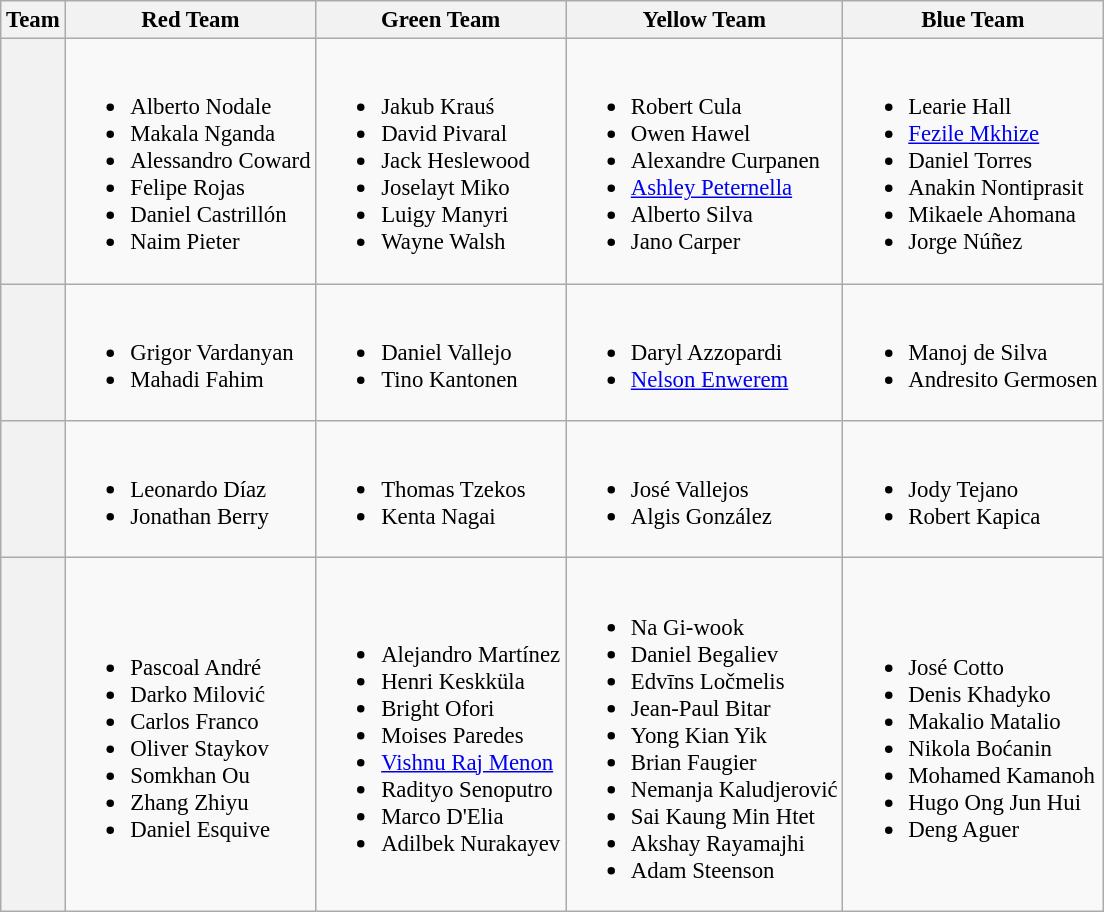<table class="wikitable sortable" style="font-size:95%;">
<tr>
<th>Team</th>
<th>Red Team</th>
<th>Green Team</th>
<th>Yellow Team</th>
<th>Blue Team</th>
</tr>
<tr>
<th></th>
<td><br><ul><li> Alberto Nodale</li><li> Makala Nganda</li><li> Alessandro Coward</li><li> Felipe Rojas</li><li> Daniel Castrillón</li><li> Naim Pieter</li></ul></td>
<td><br><ul><li> Jakub Krauś</li><li> David Pivaral</li><li> Jack Heslewood</li><li> Joselayt Miko</li><li> Luigy Manyri</li><li> Wayne Walsh</li></ul></td>
<td><br><ul><li> Robert Cula</li><li> Owen Hawel</li><li> Alexandre Curpanen</li><li> <a href='#'>Ashley Peternella</a></li><li> Alberto Silva</li><li> Jano Carper</li></ul></td>
<td><br><ul><li> Learie Hall</li><li> <a href='#'>Fezile Mkhize</a></li><li> Daniel Torres</li><li> Anakin Nontiprasit</li><li> Mikaele Ahomana</li><li> Jorge Núñez</li></ul></td>
</tr>
<tr>
<th></th>
<td><br><ul><li> Grigor Vardanyan</li><li> Mahadi Fahim</li></ul></td>
<td><br><ul><li> Daniel Vallejo</li><li> Tino Kantonen</li></ul></td>
<td><br><ul><li> Daryl Azzopardi</li><li> <a href='#'>Nelson Enwerem</a></li></ul></td>
<td><br><ul><li> Manoj de Silva</li><li> Andresito Germosen</li></ul></td>
</tr>
<tr>
<th></th>
<td><br><ul><li> Leonardo Díaz</li><li> Jonathan Berry</li></ul></td>
<td><br><ul><li> Thomas Tzekos</li><li> Kenta Nagai</li></ul></td>
<td><br><ul><li> José Vallejos</li><li> Algis González</li></ul></td>
<td><br><ul><li> Jody Tejano</li><li>  Robert Kapica</li></ul></td>
</tr>
<tr>
<th></th>
<td><br><ul><li> Pascoal André</li><li> Darko Milović</li><li> Carlos Franco</li><li> Oliver Staykov</li><li> Somkhan Ou</li><li> Zhang Zhiyu</li><li> Daniel Esquive</li></ul></td>
<td><br><ul><li> Alejandro Martínez</li><li> Henri Keskküla</li><li> Bright Ofori</li><li> Moises Paredes</li><li> <a href='#'>Vishnu Raj Menon</a></li><li> Radityo Senoputro</li><li> Marco D'Elia</li><li> Adilbek Nurakayev</li></ul></td>
<td><br><ul><li> Na Gi-wook</li><li> Daniel Begaliev</li><li> Edvīns Ločmelis</li><li> Jean-Paul Bitar</li><li> Yong Kian Yik</li><li> Brian Faugier</li><li> Nemanja Kaludjerović</li><li> Sai Kaung Min Htet</li><li> Akshay Rayamajhi</li><li> Adam Steenson</li></ul></td>
<td><br><ul><li> José Cotto</li><li> Denis Khadyko</li><li> Makalio Matalio</li><li> Nikola Boćanin</li><li> Mohamed Kamanoh</li><li> Hugo Ong Jun Hui</li><li> Deng Aguer</li></ul></td>
</tr>
</table>
